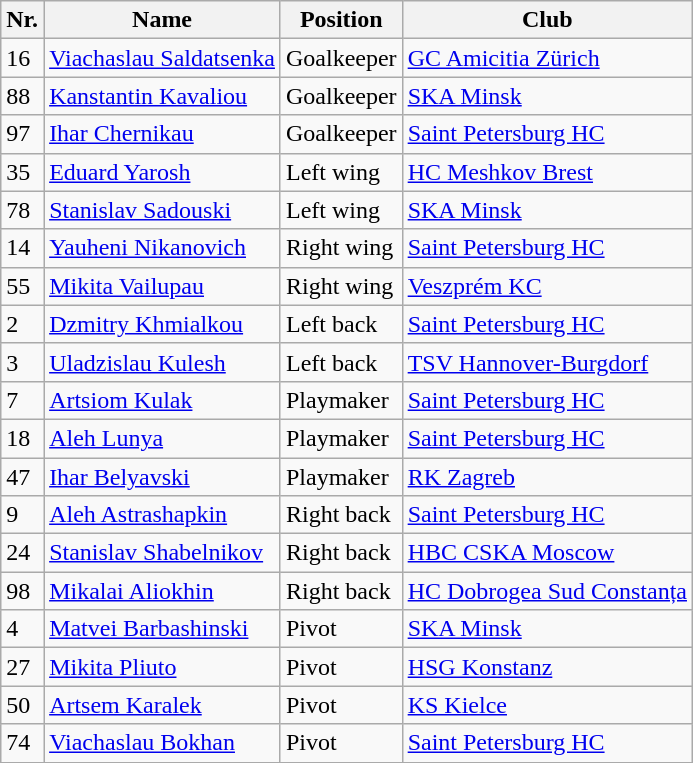<table class="wikitable">
<tr>
<th>Nr.</th>
<th>Name</th>
<th>Position</th>
<th>Club</th>
</tr>
<tr>
<td>16</td>
<td><a href='#'>Viachaslau Saldatsenka</a></td>
<td>Goalkeeper</td>
<td> <a href='#'>GC Amicitia Zürich</a></td>
</tr>
<tr>
<td>88</td>
<td><a href='#'>Kanstantin Kavaliou</a></td>
<td>Goalkeeper</td>
<td> <a href='#'>SKA Minsk</a></td>
</tr>
<tr>
<td>97</td>
<td><a href='#'>Ihar Chernikau</a></td>
<td>Goalkeeper</td>
<td> <a href='#'>Saint Petersburg HC</a></td>
</tr>
<tr>
<td>35</td>
<td><a href='#'>Eduard Yarosh</a></td>
<td>Left wing</td>
<td> <a href='#'>HC Meshkov Brest</a></td>
</tr>
<tr>
<td>78</td>
<td><a href='#'>Stanislav Sadouski</a></td>
<td>Left wing</td>
<td> <a href='#'>SKA Minsk</a></td>
</tr>
<tr>
<td>14</td>
<td><a href='#'>Yauheni Nikanovich</a></td>
<td>Right wing</td>
<td> <a href='#'>Saint Petersburg HC</a></td>
</tr>
<tr>
<td>55</td>
<td><a href='#'>Mikita Vailupau</a></td>
<td>Right wing</td>
<td> <a href='#'>Veszprém KC</a></td>
</tr>
<tr>
<td>2</td>
<td><a href='#'>Dzmitry Khmialkou</a></td>
<td>Left back</td>
<td> <a href='#'>Saint Petersburg HC</a></td>
</tr>
<tr>
<td>3</td>
<td><a href='#'>Uladzislau Kulesh</a></td>
<td>Left back</td>
<td> <a href='#'>TSV Hannover-Burgdorf</a></td>
</tr>
<tr>
<td>7</td>
<td><a href='#'>Artsiom Kulak</a></td>
<td>Playmaker</td>
<td> <a href='#'>Saint Petersburg HC</a></td>
</tr>
<tr>
<td>18</td>
<td><a href='#'>Aleh Lunya</a></td>
<td>Playmaker</td>
<td> <a href='#'>Saint Petersburg HC</a></td>
</tr>
<tr>
<td>47</td>
<td><a href='#'>Ihar Belyavski</a></td>
<td>Playmaker</td>
<td> <a href='#'>RK Zagreb</a></td>
</tr>
<tr>
<td>9</td>
<td><a href='#'>Aleh Astrashapkin</a></td>
<td>Right back</td>
<td> <a href='#'>Saint Petersburg HC</a></td>
</tr>
<tr>
<td>24</td>
<td><a href='#'>Stanislav Shabelnikov</a></td>
<td>Right back</td>
<td> <a href='#'>HBC CSKA Moscow</a></td>
</tr>
<tr>
<td>98</td>
<td><a href='#'>Mikalai Aliokhin</a></td>
<td>Right back</td>
<td> <a href='#'>HC Dobrogea Sud Constanța</a></td>
</tr>
<tr>
<td>4</td>
<td><a href='#'>Matvei Barbashinski</a></td>
<td>Pivot</td>
<td> <a href='#'>SKA Minsk</a></td>
</tr>
<tr>
<td>27</td>
<td><a href='#'>Mikita Pliuto</a></td>
<td>Pivot</td>
<td> <a href='#'>HSG Konstanz</a></td>
</tr>
<tr>
<td>50</td>
<td><a href='#'>Artsem Karalek</a></td>
<td>Pivot</td>
<td> <a href='#'>KS Kielce</a></td>
</tr>
<tr>
<td>74</td>
<td><a href='#'>Viachaslau Bokhan</a></td>
<td>Pivot</td>
<td> <a href='#'>Saint Petersburg HC</a></td>
</tr>
<tr>
</tr>
</table>
